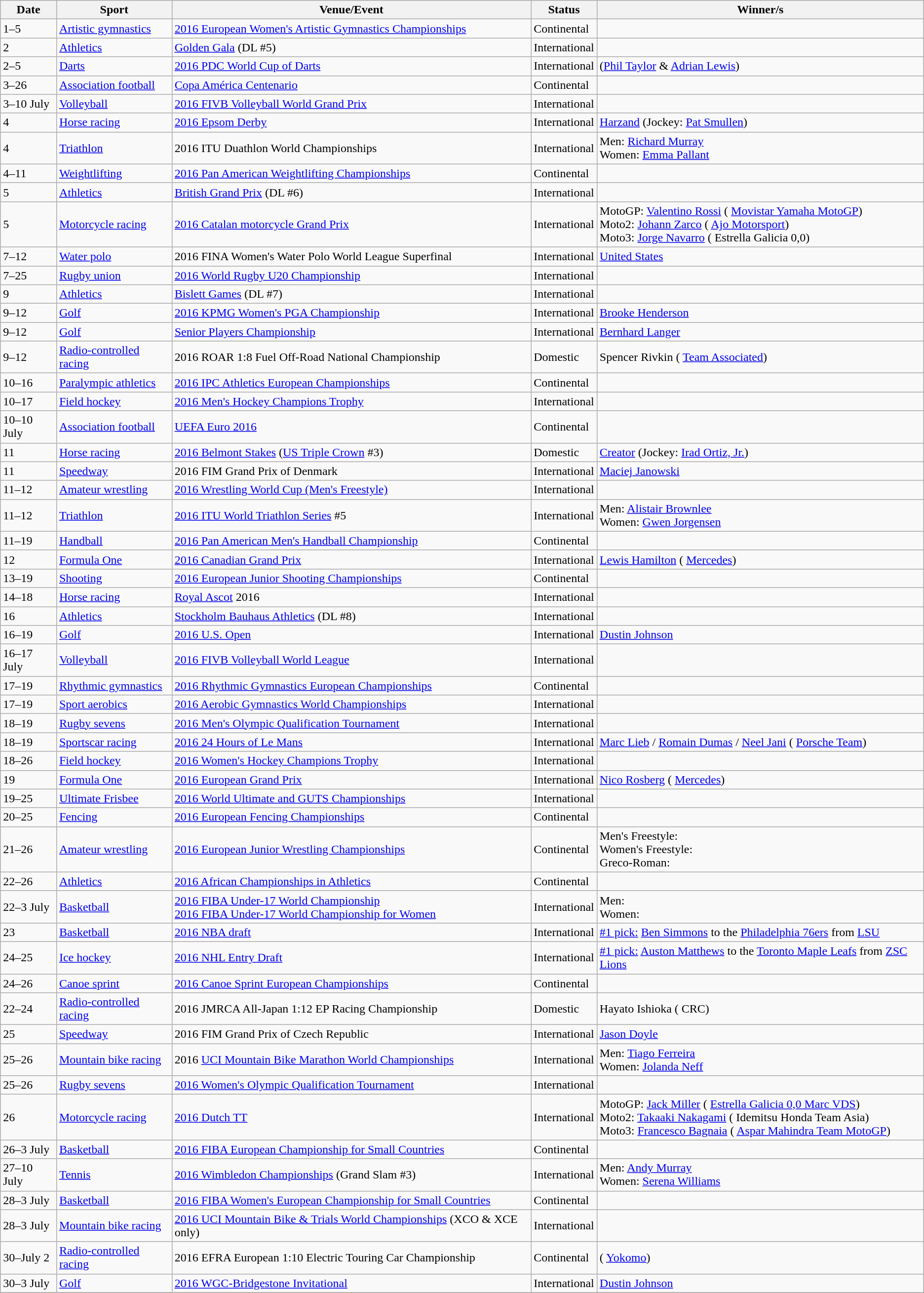<table class="wikitable sortable">
<tr>
<th>Date</th>
<th>Sport</th>
<th>Venue/Event</th>
<th>Status</th>
<th>Winner/s</th>
</tr>
<tr>
<td>1–5</td>
<td><a href='#'>Artistic gymnastics</a></td>
<td> <a href='#'>2016 European Women's Artistic Gymnastics Championships</a></td>
<td>Continental</td>
<td></td>
</tr>
<tr>
<td>2</td>
<td><a href='#'>Athletics</a></td>
<td> <a href='#'>Golden Gala</a> (DL #5)</td>
<td>International</td>
<td></td>
</tr>
<tr>
<td>2–5</td>
<td><a href='#'>Darts</a></td>
<td> <a href='#'>2016 PDC World Cup of Darts</a></td>
<td>International</td>
<td> (<a href='#'>Phil Taylor</a> & <a href='#'>Adrian Lewis</a>)</td>
</tr>
<tr>
<td>3–26</td>
<td><a href='#'>Association football</a></td>
<td> <a href='#'>Copa América Centenario</a></td>
<td>Continental</td>
<td></td>
</tr>
<tr>
<td>3–10 July</td>
<td><a href='#'>Volleyball</a></td>
<td> <a href='#'>2016 FIVB Volleyball World Grand Prix</a></td>
<td>International</td>
<td></td>
</tr>
<tr>
<td>4</td>
<td><a href='#'>Horse racing</a></td>
<td> <a href='#'>2016 Epsom Derby</a></td>
<td>International</td>
<td> <a href='#'>Harzand</a> (Jockey:  <a href='#'>Pat Smullen</a>)</td>
</tr>
<tr>
<td>4</td>
<td><a href='#'>Triathlon</a></td>
<td> 2016 ITU Duathlon World Championships</td>
<td>International</td>
<td>Men:  <a href='#'>Richard Murray</a><br>Women:  <a href='#'>Emma Pallant</a></td>
</tr>
<tr>
<td>4–11</td>
<td><a href='#'>Weightlifting</a></td>
<td> <a href='#'>2016 Pan American Weightlifting Championships</a></td>
<td>Continental</td>
<td></td>
</tr>
<tr>
<td>5</td>
<td><a href='#'>Athletics</a></td>
<td> <a href='#'>British Grand Prix</a> (DL #6)</td>
<td>International</td>
<td></td>
</tr>
<tr>
<td>5</td>
<td><a href='#'>Motorcycle racing</a></td>
<td> <a href='#'>2016 Catalan motorcycle Grand Prix</a></td>
<td>International</td>
<td>MotoGP:  <a href='#'>Valentino Rossi</a> ( <a href='#'>Movistar Yamaha MotoGP</a>)<br>Moto2:  <a href='#'>Johann Zarco</a> ( <a href='#'>Ajo Motorsport</a>)<br>Moto3:  <a href='#'>Jorge Navarro</a> ( Estrella Galicia 0,0)</td>
</tr>
<tr>
<td>7–12</td>
<td><a href='#'>Water polo</a></td>
<td> 2016 FINA Women's Water Polo World League Superfinal</td>
<td>International</td>
<td> <a href='#'>United States</a></td>
</tr>
<tr>
<td>7–25</td>
<td><a href='#'>Rugby union</a></td>
<td> <a href='#'>2016 World Rugby U20 Championship</a></td>
<td>International</td>
<td></td>
</tr>
<tr>
<td>9</td>
<td><a href='#'>Athletics</a></td>
<td> <a href='#'>Bislett Games</a> (DL #7)</td>
<td>International</td>
<td></td>
</tr>
<tr>
<td>9–12</td>
<td><a href='#'>Golf</a></td>
<td> <a href='#'>2016 KPMG Women's PGA Championship</a></td>
<td>International</td>
<td> <a href='#'>Brooke Henderson</a></td>
</tr>
<tr>
<td>9–12</td>
<td><a href='#'>Golf</a></td>
<td> <a href='#'>Senior Players Championship</a></td>
<td>International</td>
<td> <a href='#'>Bernhard Langer</a></td>
</tr>
<tr>
<td>9–12</td>
<td><a href='#'>Radio-controlled racing</a></td>
<td> 2016 ROAR 1:8 Fuel Off-Road National Championship</td>
<td>Domestic</td>
<td> Spencer Rivkin ( <a href='#'>Team Associated</a>)</td>
</tr>
<tr>
<td>10–16</td>
<td><a href='#'>Paralympic athletics</a></td>
<td> <a href='#'>2016 IPC Athletics European Championships</a></td>
<td>Continental</td>
<td></td>
</tr>
<tr>
<td>10–17</td>
<td><a href='#'>Field hockey</a></td>
<td> <a href='#'>2016 Men's Hockey Champions Trophy</a></td>
<td>International</td>
<td></td>
</tr>
<tr>
<td>10–10 July</td>
<td><a href='#'>Association football</a></td>
<td> <a href='#'>UEFA Euro 2016</a></td>
<td>Continental</td>
<td></td>
</tr>
<tr>
<td>11</td>
<td><a href='#'>Horse racing</a></td>
<td> <a href='#'>2016 Belmont Stakes</a> (<a href='#'>US Triple Crown</a> #3)</td>
<td>Domestic</td>
<td> <a href='#'>Creator</a> (Jockey:  <a href='#'>Irad Ortiz, Jr.</a>)</td>
</tr>
<tr>
<td>11</td>
<td><a href='#'>Speedway</a></td>
<td> 2016 FIM Grand Prix of Denmark</td>
<td>International</td>
<td> <a href='#'>Maciej Janowski</a></td>
</tr>
<tr>
<td>11–12</td>
<td><a href='#'>Amateur wrestling</a></td>
<td> <a href='#'>2016 Wrestling World Cup (Men's Freestyle)</a></td>
<td>International</td>
<td></td>
</tr>
<tr>
<td>11–12</td>
<td><a href='#'>Triathlon</a></td>
<td> <a href='#'>2016 ITU World Triathlon Series</a> #5</td>
<td>International</td>
<td>Men:  <a href='#'>Alistair Brownlee</a><br>Women:  <a href='#'>Gwen Jorgensen</a></td>
</tr>
<tr>
<td>11–19</td>
<td><a href='#'>Handball</a></td>
<td> <a href='#'>2016 Pan American Men's Handball Championship</a></td>
<td>Continental</td>
<td></td>
</tr>
<tr>
<td>12</td>
<td><a href='#'>Formula One</a></td>
<td> <a href='#'>2016 Canadian Grand Prix</a></td>
<td>International</td>
<td> <a href='#'>Lewis Hamilton</a> ( <a href='#'>Mercedes</a>)</td>
</tr>
<tr>
<td>13–19</td>
<td><a href='#'>Shooting</a></td>
<td> <a href='#'>2016 European Junior Shooting Championships</a></td>
<td>Continental</td>
<td></td>
</tr>
<tr>
<td>14–18</td>
<td><a href='#'>Horse racing</a></td>
<td> <a href='#'>Royal Ascot</a> 2016</td>
<td>International</td>
<td></td>
</tr>
<tr>
<td>16</td>
<td><a href='#'>Athletics</a></td>
<td> <a href='#'>Stockholm Bauhaus Athletics</a> (DL #8)</td>
<td>International</td>
<td></td>
</tr>
<tr>
<td>16–19</td>
<td><a href='#'>Golf</a></td>
<td> <a href='#'>2016 U.S. Open</a></td>
<td>International</td>
<td> <a href='#'>Dustin Johnson</a></td>
</tr>
<tr>
<td>16–17 July</td>
<td><a href='#'>Volleyball</a></td>
<td> <a href='#'>2016 FIVB Volleyball World League</a></td>
<td>International</td>
<td></td>
</tr>
<tr>
<td>17–19</td>
<td><a href='#'>Rhythmic gymnastics</a></td>
<td> <a href='#'>2016 Rhythmic Gymnastics European Championships</a></td>
<td>Continental</td>
<td></td>
</tr>
<tr>
<td>17–19</td>
<td><a href='#'>Sport aerobics</a></td>
<td> <a href='#'>2016 Aerobic Gymnastics World Championships</a></td>
<td>International</td>
<td></td>
</tr>
<tr>
<td>18–19</td>
<td><a href='#'>Rugby sevens</a></td>
<td> <a href='#'>2016 Men's Olympic Qualification Tournament</a></td>
<td>International</td>
<td></td>
</tr>
<tr>
<td>18–19</td>
<td><a href='#'>Sportscar racing</a></td>
<td> <a href='#'>2016 24 Hours of Le Mans</a></td>
<td>International</td>
<td> <a href='#'>Marc Lieb</a> /  <a href='#'>Romain Dumas</a> /  <a href='#'>Neel Jani</a> ( <a href='#'>Porsche Team</a>)</td>
</tr>
<tr>
<td>18–26</td>
<td><a href='#'>Field hockey</a></td>
<td> <a href='#'>2016 Women's Hockey Champions Trophy</a></td>
<td>International</td>
<td></td>
</tr>
<tr>
<td>19</td>
<td><a href='#'>Formula One</a></td>
<td> <a href='#'>2016 European Grand Prix</a></td>
<td>International</td>
<td> <a href='#'>Nico Rosberg</a> ( <a href='#'>Mercedes</a>)</td>
</tr>
<tr>
<td>19–25</td>
<td><a href='#'>Ultimate Frisbee</a></td>
<td> <a href='#'>2016 World Ultimate and GUTS Championships</a></td>
<td>International</td>
<td></td>
</tr>
<tr>
<td>20–25</td>
<td><a href='#'>Fencing</a></td>
<td> <a href='#'>2016 European Fencing Championships</a></td>
<td>Continental</td>
<td></td>
</tr>
<tr>
<td>21–26</td>
<td><a href='#'>Amateur wrestling</a></td>
<td> <a href='#'>2016 European Junior Wrestling Championships</a></td>
<td>Continental</td>
<td>Men's Freestyle: <br>Women's Freestyle: <br>Greco-Roman: </td>
</tr>
<tr>
<td>22–26</td>
<td><a href='#'>Athletics</a></td>
<td> <a href='#'>2016 African Championships in Athletics</a></td>
<td>Continental</td>
<td></td>
</tr>
<tr>
<td>22–3 July</td>
<td><a href='#'>Basketball</a></td>
<td> <a href='#'>2016 FIBA Under-17 World Championship</a><br> <a href='#'>2016 FIBA Under-17 World Championship for Women</a></td>
<td>International</td>
<td>Men: <br>Women: </td>
</tr>
<tr>
<td>23</td>
<td><a href='#'>Basketball</a></td>
<td> <a href='#'>2016 NBA draft</a></td>
<td>International</td>
<td><a href='#'>#1 pick:</a>  <a href='#'>Ben Simmons</a> to the  <a href='#'>Philadelphia 76ers</a> from  <a href='#'>LSU</a></td>
</tr>
<tr>
<td>24–25</td>
<td><a href='#'>Ice hockey</a></td>
<td> <a href='#'>2016 NHL Entry Draft</a></td>
<td>International</td>
<td><a href='#'>#1 pick:</a>  <a href='#'>Auston Matthews</a> to the  <a href='#'>Toronto Maple Leafs</a> from  <a href='#'>ZSC Lions</a></td>
</tr>
<tr>
<td>24–26</td>
<td><a href='#'>Canoe sprint</a></td>
<td> <a href='#'>2016 Canoe Sprint European Championships</a></td>
<td>Continental</td>
<td></td>
</tr>
<tr>
<td>22–24</td>
<td><a href='#'>Radio-controlled racing</a></td>
<td> 2016 JMRCA All-Japan 1:12 EP Racing Championship</td>
<td>Domestic</td>
<td> Hayato Ishioka ( CRC)</td>
</tr>
<tr>
<td>25</td>
<td><a href='#'>Speedway</a></td>
<td> 2016 FIM Grand Prix of Czech Republic</td>
<td>International</td>
<td> <a href='#'>Jason Doyle</a></td>
</tr>
<tr>
<td>25–26</td>
<td><a href='#'>Mountain bike racing</a></td>
<td> 2016 <a href='#'>UCI Mountain Bike Marathon World Championships</a></td>
<td>International</td>
<td>Men:  <a href='#'>Tiago Ferreira</a><br>Women:  <a href='#'>Jolanda Neff</a></td>
</tr>
<tr>
<td>25–26</td>
<td><a href='#'>Rugby sevens</a></td>
<td> <a href='#'>2016 Women's Olympic Qualification Tournament</a></td>
<td>International</td>
<td></td>
</tr>
<tr>
<td>26</td>
<td><a href='#'>Motorcycle racing</a></td>
<td> <a href='#'>2016 Dutch TT</a></td>
<td>International</td>
<td>MotoGP:  <a href='#'>Jack Miller</a> ( <a href='#'>Estrella Galicia 0,0 Marc VDS</a>)<br>Moto2:  <a href='#'>Takaaki Nakagami</a> ( Idemitsu Honda Team Asia)<br>Moto3:  <a href='#'>Francesco Bagnaia</a> ( <a href='#'>Aspar Mahindra Team MotoGP</a>)</td>
</tr>
<tr>
<td>26–3 July</td>
<td><a href='#'>Basketball</a></td>
<td> <a href='#'>2016 FIBA European Championship for Small Countries</a></td>
<td>Continental</td>
<td></td>
</tr>
<tr>
<td>27–10 July</td>
<td><a href='#'>Tennis</a></td>
<td> <a href='#'>2016 Wimbledon Championships</a> (Grand Slam #3)</td>
<td>International</td>
<td>Men:  <a href='#'>Andy Murray</a><br>Women:  <a href='#'>Serena Williams</a></td>
</tr>
<tr>
<td>28–3 July</td>
<td><a href='#'>Basketball</a></td>
<td> <a href='#'>2016 FIBA Women's European Championship for Small Countries</a></td>
<td>Continental</td>
<td></td>
</tr>
<tr>
<td>28–3 July</td>
<td><a href='#'>Mountain bike racing</a></td>
<td> <a href='#'>2016 UCI Mountain Bike & Trials World Championships</a> (XCO & XCE only)</td>
<td>International</td>
<td></td>
</tr>
<tr>
<td>30–July 2</td>
<td><a href='#'>Radio-controlled racing</a></td>
<td> 2016 EFRA European 1:10 Electric Touring Car Championship</td>
<td>Continental</td>
<td>  ( <a href='#'>Yokomo</a>)</td>
</tr>
<tr>
<td>30–3 July</td>
<td><a href='#'>Golf</a></td>
<td> <a href='#'>2016 WGC-Bridgestone Invitational</a></td>
<td>International</td>
<td> <a href='#'>Dustin Johnson</a></td>
</tr>
<tr>
</tr>
</table>
